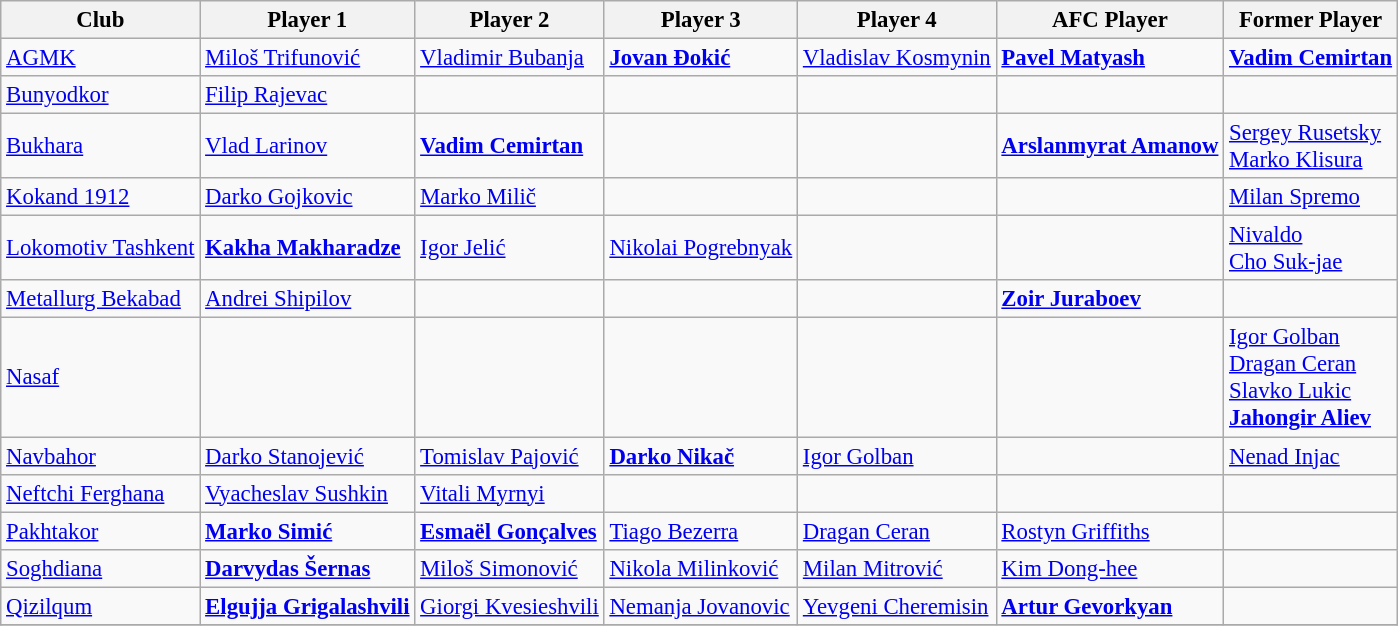<table class="wikitable" style="font-size:95%;">
<tr>
<th>Club</th>
<th>Player 1</th>
<th>Player 2</th>
<th>Player 3</th>
<th>Player 4</th>
<th>AFC Player</th>
<th>Former Player</th>
</tr>
<tr>
<td><a href='#'>AGMK</a></td>
<td> <a href='#'>Miloš Trifunović</a></td>
<td> <a href='#'>Vladimir Bubanja</a></td>
<td> <strong><a href='#'>Jovan Đokić</a></strong></td>
<td> <a href='#'>Vladislav Kosmynin</a></td>
<td> <strong><a href='#'>Pavel Matyash</a></strong></td>
<td> <strong><a href='#'>Vadim Cemirtan</a></strong></td>
</tr>
<tr>
<td><a href='#'>Bunyodkor</a></td>
<td> <a href='#'>Filip Rajevac</a></td>
<td></td>
<td></td>
<td></td>
<td></td>
<td></td>
</tr>
<tr>
<td><a href='#'>Bukhara</a></td>
<td> <a href='#'>Vlad Larinov</a></td>
<td> <strong><a href='#'>Vadim Cemirtan</a></strong></td>
<td></td>
<td></td>
<td> <strong><a href='#'>Arslanmyrat Amanow</a></strong></td>
<td> <a href='#'>Sergey Rusetsky</a><br> <a href='#'>Marko Klisura</a></td>
</tr>
<tr>
<td><a href='#'>Kokand 1912</a></td>
<td> <a href='#'>Darko Gojkovic</a></td>
<td> <a href='#'>Marko Milič</a></td>
<td></td>
<td></td>
<td></td>
<td> <a href='#'>Milan Spremo</a></td>
</tr>
<tr>
<td><a href='#'>Lokomotiv Tashkent</a></td>
<td> <strong><a href='#'>Kakha Makharadze</a></strong></td>
<td> <a href='#'>Igor Jelić</a></td>
<td> <a href='#'>Nikolai Pogrebnyak</a></td>
<td></td>
<td></td>
<td> <a href='#'>Nivaldo</a><br> <a href='#'>Cho Suk-jae</a></td>
</tr>
<tr>
<td><a href='#'>Metallurg Bekabad</a></td>
<td> <a href='#'>Andrei Shipilov</a></td>
<td></td>
<td></td>
<td></td>
<td> <strong><a href='#'>Zoir Juraboev</a></strong></td>
<td></td>
</tr>
<tr>
<td><a href='#'>Nasaf</a></td>
<td></td>
<td></td>
<td></td>
<td></td>
<td></td>
<td> <a href='#'>Igor Golban</a><br> <a href='#'>Dragan Ceran</a><br> <a href='#'>Slavko Lukic</a><br> <strong><a href='#'>Jahongir Aliev</a></strong></td>
</tr>
<tr>
<td><a href='#'>Navbahor</a></td>
<td> <a href='#'>Darko Stanojević</a></td>
<td> <a href='#'>Tomislav Pajović</a></td>
<td> <strong><a href='#'>Darko Nikač</a></strong></td>
<td> <a href='#'>Igor Golban</a></td>
<td></td>
<td> <a href='#'>Nenad Injac</a></td>
</tr>
<tr>
<td><a href='#'>Neftchi Ferghana</a></td>
<td> <a href='#'>Vyacheslav Sushkin</a></td>
<td> <a href='#'>Vitali Myrnyi</a></td>
<td></td>
<td></td>
<td></td>
<td></td>
</tr>
<tr>
<td><a href='#'>Pakhtakor</a></td>
<td> <strong><a href='#'>Marko Simić</a></strong></td>
<td> <strong><a href='#'>Esmaël Gonçalves</a></strong></td>
<td> <a href='#'>Tiago Bezerra</a></td>
<td> <a href='#'>Dragan Ceran</a></td>
<td> <a href='#'>Rostyn Griffiths</a></td>
<td></td>
</tr>
<tr>
<td><a href='#'>Soghdiana</a></td>
<td> <strong><a href='#'>Darvydas Šernas</a></strong></td>
<td> <a href='#'>Miloš Simonović</a></td>
<td> <a href='#'>Nikola Milinković</a></td>
<td> <a href='#'>Milan Mitrović</a></td>
<td> <a href='#'>Kim Dong-hee</a></td>
<td></td>
</tr>
<tr>
<td><a href='#'>Qizilqum</a></td>
<td> <strong><a href='#'>Elgujja Grigalashvili</a></strong></td>
<td> <a href='#'>Giorgi Kvesieshvili</a></td>
<td> <a href='#'>Nemanja Jovanovic</a></td>
<td> <a href='#'>Yevgeni Cheremisin</a></td>
<td> <strong><a href='#'>Artur Gevorkyan</a></strong></td>
<td></td>
</tr>
<tr>
</tr>
</table>
